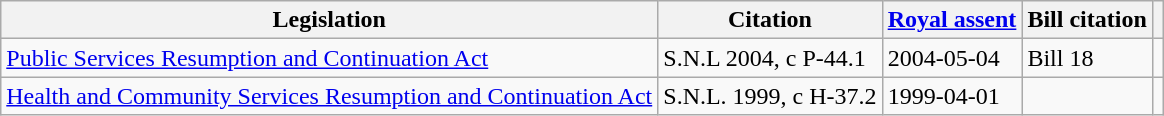<table class="wikitable sortable">
<tr>
<th>Legislation</th>
<th>Citation</th>
<th><a href='#'>Royal assent</a></th>
<th>Bill citation</th>
<th></th>
</tr>
<tr>
<td><a href='#'>Public Services Resumption and Continuation Act</a></td>
<td>S.N.L 2004, c P-44.1</td>
<td>2004-05-04</td>
<td>Bill 18</td>
<td></td>
</tr>
<tr>
<td><a href='#'>Health and Community Services Resumption and Continuation Act</a></td>
<td>S.N.L. 1999, c H-37.2</td>
<td>1999-04-01</td>
<td></td>
<td></td>
</tr>
</table>
